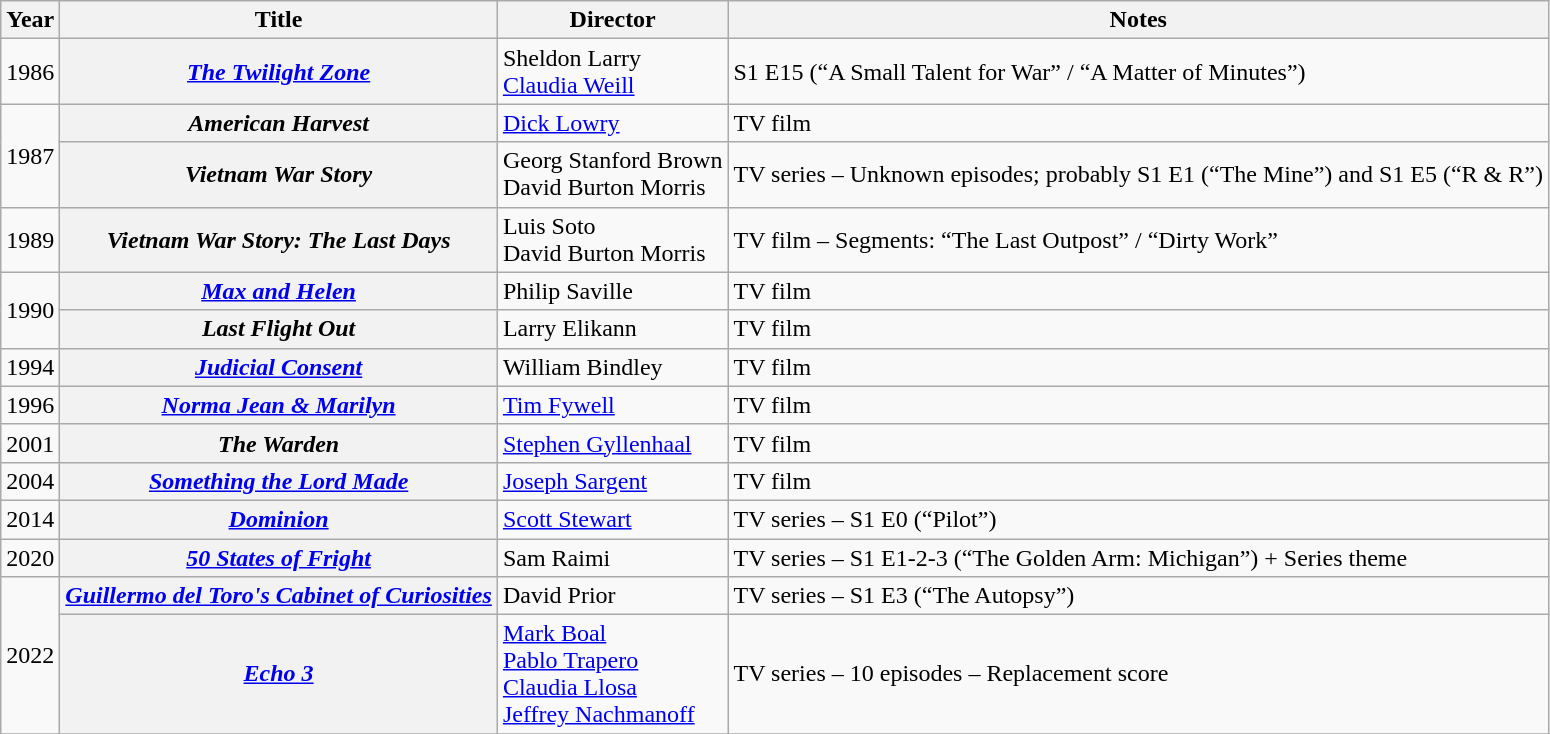<table class="wikitable plainrowheaders">
<tr>
<th>Year</th>
<th>Title</th>
<th>Director</th>
<th>Notes</th>
</tr>
<tr>
<td rowspan="1">1986</td>
<th scope="row" style="text-align:center;"><em><a href='#'>The Twilight Zone</a></em></th>
<td>Sheldon Larry<br><a href='#'>Claudia Weill</a></td>
<td>S1 E15 (“A Small Talent for War” / “A Matter of Minutes”)</td>
</tr>
<tr>
<td rowspan="2">1987</td>
<th scope="row" style="text-align:center;"><em>American Harvest</em></th>
<td><a href='#'>Dick Lowry</a></td>
<td>TV film</td>
</tr>
<tr>
<th scope="row" style="text-align:center;"><em>Vietnam War Story</em></th>
<td>Georg Stanford Brown<br>David Burton Morris</td>
<td>TV series – Unknown episodes; probably S1 E1 (“The Mine”) and S1 E5 (“R & R”)</td>
</tr>
<tr>
<td rowspan="1">1989</td>
<th scope="row" style="text-align:center;"><em>Vietnam War Story: The Last Days</em></th>
<td>Luis Soto<br>David Burton Morris</td>
<td>TV film – Segments: “The Last Outpost” / “Dirty Work”</td>
</tr>
<tr>
<td rowspan="2">1990</td>
<th scope="row" style="text-align:center;"><em><a href='#'>Max and Helen</a></em></th>
<td>Philip Saville</td>
<td>TV film</td>
</tr>
<tr>
<th scope="row" style="text-align:center;"><em>Last Flight Out</em></th>
<td>Larry Elikann</td>
<td>TV film</td>
</tr>
<tr>
<td rowspan="1">1994</td>
<th scope="row" style="text-align:center;"><em><a href='#'>Judicial Consent</a></em></th>
<td>William Bindley</td>
<td>TV film</td>
</tr>
<tr>
<td rowspan="1">1996</td>
<th scope="row" style="text-align:center;"><em><a href='#'>Norma Jean & Marilyn</a></em></th>
<td><a href='#'>Tim Fywell</a></td>
<td>TV film</td>
</tr>
<tr>
<td rowspan="1">2001</td>
<th scope="row" style="text-align:center;"><em>The Warden</em></th>
<td><a href='#'>Stephen Gyllenhaal</a></td>
<td>TV film</td>
</tr>
<tr>
<td rowspan="1">2004</td>
<th scope="row" style="text-align:center;"><em><a href='#'>Something the Lord Made</a></em></th>
<td><a href='#'>Joseph Sargent</a></td>
<td>TV film</td>
</tr>
<tr>
<td rowspan="1">2014</td>
<th scope="row" style="text-align:center;"><em><a href='#'>Dominion</a></em></th>
<td><a href='#'>Scott Stewart</a></td>
<td>TV series – S1 E0 (“Pilot”)</td>
</tr>
<tr>
<td rowspan="1">2020</td>
<th scope="row" style="text-align:center;"><em><a href='#'>50 States of Fright</a></em></th>
<td>Sam Raimi</td>
<td>TV series – S1 E1-2-3 (“The Golden Arm: Michigan”) + Series theme</td>
</tr>
<tr>
<td rowspan="2">2022</td>
<th scope="row" style="text-align:center;"><em><a href='#'>Guillermo del Toro's Cabinet of Curiosities</a></em></th>
<td>David Prior</td>
<td>TV series – S1 E3 (“The Autopsy”)</td>
</tr>
<tr>
<th scope="row" style="text-align:center;"><em><a href='#'>Echo 3</a></em></th>
<td><a href='#'>Mark Boal</a><br><a href='#'>Pablo Trapero</a><br><a href='#'>Claudia Llosa</a><br><a href='#'>Jeffrey Nachmanoff</a></td>
<td>TV series – 10 episodes – Replacement score</td>
</tr>
<tr>
</tr>
</table>
